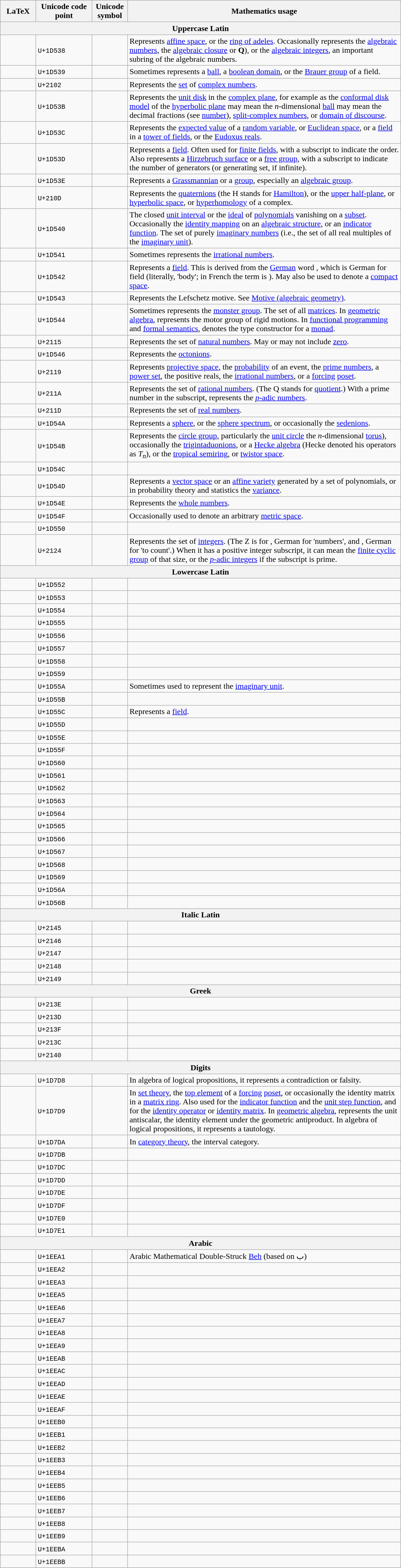<table class=wikitable style="max-width:50em;">
<tr>
<th scope="col" style="width: 4em;">LaTeX</th>
<th scope="col" style="width: 6.5em;">Unicode code point </th>
<th scope="col" style="width: 4em;">Unicode symbol</th>
<th>Mathematics usage</th>
</tr>
<tr>
<th colspan="4">Uppercase Latin</th>
</tr>
<tr>
<td></td>
<td><code>U+1D538</code></td>
<td style="font-size: 105%"></td>
<td>Represents <a href='#'>affine space</a>, or the <a href='#'>ring of adeles</a>. Occasionally represents the <a href='#'>algebraic numbers</a>, the <a href='#'>algebraic closure</a> or <span><strong>Q</strong></span>), or the <a href='#'>algebraic integers</a>, an important subring of the algebraic numbers.</td>
</tr>
<tr>
<td></td>
<td><code>U+1D539</code></td>
<td style="font-size: 105%"></td>
<td>Sometimes represents a <a href='#'>ball</a>, a <a href='#'>boolean domain</a>, or the <a href='#'>Brauer group</a> of a field.</td>
</tr>
<tr>
<td></td>
<td><code>U+2102</code></td>
<td style="font-size: 105%"></td>
<td>Represents the <a href='#'>set</a> of <a href='#'>complex numbers</a>.</td>
</tr>
<tr>
<td></td>
<td><code>U+1D53B</code></td>
<td style="font-size: 105%"></td>
<td>Represents the <a href='#'>unit disk</a> in the <a href='#'>complex plane</a>, for example as the <a href='#'>conformal disk model</a> of the <a href='#'>hyperbolic plane</a> may mean the <em>n</em>-dimensional <a href='#'>ball</a> may mean the decimal fractions (see <a href='#'>number</a>), <a href='#'>split-complex numbers</a>, or <a href='#'>domain of discourse</a>.</td>
</tr>
<tr>
<td></td>
<td><code>U+1D53C</code></td>
<td style="font-size: 105%"></td>
<td>Represents the <a href='#'>expected value</a> of a <a href='#'>random variable</a>, or <a href='#'>Euclidean space</a>, or a <a href='#'>field</a> in a <a href='#'>tower of fields</a>, or the <a href='#'>Eudoxus reals</a>.</td>
</tr>
<tr>
<td></td>
<td><code>U+1D53D</code></td>
<td style="font-size: 105%"></td>
<td>Represents a <a href='#'>field</a>.  Often used for <a href='#'>finite fields</a>, with a subscript to indicate the order.  Also represents a <a href='#'>Hirzebruch surface</a> or a <a href='#'>free group</a>, with a subscript to indicate the number of generators (or generating set, if infinite).</td>
</tr>
<tr>
<td></td>
<td><code>U+1D53E</code></td>
<td style="font-size: 105%"></td>
<td>Represents a <a href='#'>Grassmannian</a> or a <a href='#'>group</a>, especially an <a href='#'>algebraic group</a>.</td>
</tr>
<tr>
<td></td>
<td><code>U+210D</code></td>
<td style="font-size: 105%"></td>
<td>Represents the <a href='#'>quaternions</a> (the H stands for <a href='#'>Hamilton</a>), or the <a href='#'>upper half-plane</a>, or <a href='#'>hyperbolic space</a>, or <a href='#'>hyperhomology</a> of a complex.</td>
</tr>
<tr>
<td></td>
<td><code>U+1D540</code></td>
<td style="font-size: 105%"></td>
<td>The closed <a href='#'>unit interval</a> or the <a href='#'>ideal</a> of <a href='#'>polynomials</a> vanishing on a <a href='#'>subset</a>. Occasionally the <a href='#'>identity mapping</a> on an <a href='#'>algebraic structure</a>, or an <a href='#'>indicator function</a>. The set of purely <a href='#'>imaginary numbers</a> (i.e., the set of all real multiples of the <a href='#'>imaginary unit</a>).</td>
</tr>
<tr>
<td></td>
<td><code>U+1D541</code></td>
<td style="font-size: 105%"></td>
<td>Sometimes represents the <a href='#'>irrational numbers</a>.</td>
</tr>
<tr>
<td></td>
<td><code>U+1D542</code></td>
<td style="font-size: 105%"></td>
<td>Represents a <a href='#'>field</a>. This is derived from the <a href='#'>German</a> word , which is German for field (literally, 'body'; in French the term is ).  May also be used to denote a <a href='#'>compact space</a>.</td>
</tr>
<tr>
<td></td>
<td><code>U+1D543</code></td>
<td style="font-size: 105%"></td>
<td>Represents the Lefschetz motive. See <a href='#'>Motive (algebraic geometry)</a>.</td>
</tr>
<tr>
<td></td>
<td><code>U+1D544</code></td>
<td style="font-size: 105%"></td>
<td>Sometimes represents the <a href='#'>monster group</a>. The set of all  <a href='#'>matrices</a>. In <a href='#'>geometric algebra</a>, represents the motor group of rigid motions. In <a href='#'>functional programming</a> and <a href='#'>formal semantics</a>, denotes the type constructor for a <a href='#'>monad</a>.</td>
</tr>
<tr>
<td></td>
<td><code>U+2115</code></td>
<td style="font-size: 105%"></td>
<td>Represents the set of <a href='#'>natural numbers</a>. May or may not include <a href='#'>zero</a>.</td>
</tr>
<tr>
<td></td>
<td><code>U+1D546</code></td>
<td style="font-size: 105%"></td>
<td>Represents the <a href='#'>octonions</a>.</td>
</tr>
<tr>
<td></td>
<td><code>U+2119</code></td>
<td style="font-size: 105%"></td>
<td>Represents <a href='#'>projective space</a>, the <a href='#'>probability</a> of an event, the <a href='#'>prime numbers</a>, a <a href='#'>power set</a>, the positive reals, the <a href='#'>irrational numbers</a>, or a <a href='#'>forcing</a> <a href='#'>poset</a>.</td>
</tr>
<tr>
<td></td>
<td><code>U+211A</code></td>
<td style="font-size: 105%"></td>
<td>Represents the set of <a href='#'>rational numbers</a>. (The Q stands for <a href='#'>quotient</a>.) With a prime number in the subscript, represents the <a href='#'><em>p</em>-adic numbers</a>.</td>
</tr>
<tr>
<td></td>
<td><code>U+211D</code></td>
<td style="font-size: 105%"></td>
<td>Represents the set of <a href='#'>real numbers</a>.</td>
</tr>
<tr>
<td></td>
<td><code>U+1D54A</code></td>
<td style="font-size: 105%"></td>
<td>Represents a <a href='#'>sphere</a>, or the <a href='#'>sphere spectrum</a>, or occasionally the <a href='#'>sedenions</a>.</td>
</tr>
<tr>
<td></td>
<td><code>U+1D54B</code></td>
<td style="font-size: 105%"></td>
<td>Represents  the <a href='#'>circle group</a>, particularly the <a href='#'>unit circle</a> the <em>n</em>-dimensional <a href='#'>torus</a>), occasionally the <a href='#'>trigintaduonions</a>, or a <a href='#'>Hecke algebra</a> (Hecke denoted his operators as <em>T</em><sub><em>n</em></sub>), or the <a href='#'>tropical semiring</a>, or <a href='#'>twistor space</a>.</td>
</tr>
<tr>
<td></td>
<td><code>U+1D54C</code></td>
<td style="font-size: 105%"></td>
<td></td>
</tr>
<tr>
<td></td>
<td><code>U+1D54D</code></td>
<td style="font-size: 105%"></td>
<td>Represents a <a href='#'>vector space</a> or an <a href='#'>affine variety</a> generated by a set of polynomials, or in probability theory and statistics the <a href='#'>variance</a>.</td>
</tr>
<tr>
<td></td>
<td><code>U+1D54E</code></td>
<td style="font-size: 105%"></td>
<td>Represents the <a href='#'>whole numbers</a>.</td>
</tr>
<tr>
<td></td>
<td><code>U+1D54F</code></td>
<td style="font-size: 105%"></td>
<td>Occasionally used to denote an arbitrary <a href='#'>metric space</a>.</td>
</tr>
<tr>
<td></td>
<td><code>U+1D550</code></td>
<td style="font-size: 105%"></td>
<td></td>
</tr>
<tr>
<td></td>
<td><code>U+2124</code></td>
<td style="font-size: 105%"></td>
<td>Represents the set of <a href='#'>integers</a>. (The Z is for , German for 'numbers', and , German for 'to count'.)  When it has a positive integer subscript, it can mean the <a href='#'>finite cyclic group</a> of that size, or the <a href='#'><em>p</em>-adic integers</a> if the subscript is prime.</td>
</tr>
<tr>
<th colspan="4">Lowercase Latin</th>
</tr>
<tr>
<td></td>
<td><code>U+1D552</code></td>
<td style="font-size: 105%"></td>
<td></td>
</tr>
<tr>
<td></td>
<td><code>U+1D553</code></td>
<td style="font-size: 105%"></td>
<td></td>
</tr>
<tr>
<td></td>
<td><code>U+1D554</code></td>
<td style="font-size: 105%"></td>
<td></td>
</tr>
<tr>
<td></td>
<td><code>U+1D555</code></td>
<td style="font-size: 105%"></td>
<td></td>
</tr>
<tr>
<td></td>
<td><code>U+1D556</code></td>
<td style="font-size: 105%"></td>
<td></td>
</tr>
<tr>
<td></td>
<td><code>U+1D557</code></td>
<td style="font-size: 105%"></td>
<td></td>
</tr>
<tr>
<td></td>
<td><code>U+1D558</code></td>
<td style="font-size: 105%"></td>
<td></td>
</tr>
<tr>
<td></td>
<td><code>U+1D559</code></td>
<td style="font-size: 105%"></td>
<td></td>
</tr>
<tr>
<td></td>
<td><code>U+1D55A</code></td>
<td style="font-size: 105%"></td>
<td>Sometimes used to represent the <a href='#'>imaginary unit</a>.</td>
</tr>
<tr>
<td></td>
<td><code>U+1D55B</code></td>
<td style="font-size: 105%"></td>
<td></td>
</tr>
<tr>
<td></td>
<td><code>U+1D55C</code></td>
<td style="font-size: 105%"></td>
<td>Represents a <a href='#'>field</a>.</td>
</tr>
<tr>
<td></td>
<td><code>U+1D55D</code></td>
<td style="font-size: 105%"></td>
<td></td>
</tr>
<tr>
<td></td>
<td><code>U+1D55E</code></td>
<td style="font-size: 105%"></td>
<td></td>
</tr>
<tr>
<td></td>
<td><code>U+1D55F</code></td>
<td style="font-size: 105%"></td>
<td></td>
</tr>
<tr>
<td></td>
<td><code>U+1D560</code></td>
<td style="font-size: 105%"></td>
<td></td>
</tr>
<tr>
<td></td>
<td><code>U+1D561</code></td>
<td style="font-size: 105%"></td>
<td></td>
</tr>
<tr>
<td></td>
<td><code>U+1D562</code></td>
<td style="font-size: 105%"></td>
<td></td>
</tr>
<tr>
<td></td>
<td><code>U+1D563</code></td>
<td style="font-size: 105%"></td>
<td></td>
</tr>
<tr>
<td></td>
<td><code>U+1D564</code></td>
<td style="font-size: 105%"></td>
<td></td>
</tr>
<tr>
<td></td>
<td><code>U+1D565</code></td>
<td style="font-size: 105%"></td>
<td></td>
</tr>
<tr>
<td></td>
<td><code>U+1D566</code></td>
<td style="font-size: 105%"></td>
<td></td>
</tr>
<tr>
<td></td>
<td><code>U+1D567</code></td>
<td style="font-size: 105%"></td>
<td></td>
</tr>
<tr>
<td></td>
<td><code>U+1D568</code></td>
<td style="font-size: 105%"></td>
<td></td>
</tr>
<tr>
<td></td>
<td><code>U+1D569</code></td>
<td style="font-size: 105%"></td>
<td></td>
</tr>
<tr>
<td></td>
<td><code>U+1D56A</code></td>
<td style="font-size: 105%"></td>
<td></td>
</tr>
<tr>
<td></td>
<td><code>U+1D56B</code></td>
<td style="font-size: 105%"></td>
<td></td>
</tr>
<tr>
<th colspan="4">Italic Latin</th>
</tr>
<tr>
<td></td>
<td><code>U+2145</code></td>
<td style="font-size: 105%"></td>
<td></td>
</tr>
<tr>
<td></td>
<td><code>U+2146</code></td>
<td style="font-size: 105%"></td>
<td></td>
</tr>
<tr>
<td></td>
<td><code>U+2147</code></td>
<td style="font-size: 105%"></td>
<td></td>
</tr>
<tr>
<td></td>
<td><code>U+2148</code></td>
<td style="font-size: 105%"></td>
<td></td>
</tr>
<tr>
<td></td>
<td><code>U+2149</code></td>
<td style="font-size: 105%"></td>
<td></td>
</tr>
<tr>
<th colspan="4">Greek</th>
</tr>
<tr>
<td></td>
<td><code>U+213E</code></td>
<td style="font-size: 105%"></td>
<td></td>
</tr>
<tr>
<td></td>
<td><code>U+213D</code></td>
<td style="font-size: 105%"></td>
<td></td>
</tr>
<tr>
<td></td>
<td><code>U+213F</code></td>
<td style="font-size: 105%"></td>
<td></td>
</tr>
<tr>
<td></td>
<td><code>U+213C</code></td>
<td style="font-size: 105%"></td>
<td></td>
</tr>
<tr>
<td></td>
<td><code>U+2140</code></td>
<td style="font-size: 105%"></td>
<td></td>
</tr>
<tr>
<th colspan="4">Digits</th>
</tr>
<tr>
<td></td>
<td><code>U+1D7D8</code></td>
<td style="font-size: 105%"></td>
<td>In algebra of logical propositions, it represents a contradiction or falsity.</td>
</tr>
<tr>
<td></td>
<td><code>U+1D7D9</code></td>
<td style="font-size: 105%"></td>
<td>In <a href='#'>set theory</a>, the <a href='#'>top element</a> of a <a href='#'>forcing</a> <a href='#'>poset</a>, or occasionally the identity matrix in a <a href='#'>matrix ring</a>. Also used for the <a href='#'>indicator function</a> and the <a href='#'>unit step function</a>, and for the <a href='#'>identity operator</a> or <a href='#'>identity matrix</a>. In <a href='#'>geometric algebra</a>, represents the unit antiscalar, the identity element under the geometric antiproduct. In algebra of logical propositions, it represents a tautology.</td>
</tr>
<tr>
<td></td>
<td><code>U+1D7DA</code></td>
<td style="font-size: 105%"></td>
<td>In <a href='#'>category theory</a>, the interval category.</td>
</tr>
<tr>
<td></td>
<td><code>U+1D7DB</code></td>
<td style="font-size: 105%"></td>
<td></td>
</tr>
<tr>
<td></td>
<td><code>U+1D7DC</code></td>
<td style="font-size: 105%"></td>
<td></td>
</tr>
<tr>
<td></td>
<td><code>U+1D7DD</code></td>
<td style="font-size: 105%"></td>
<td></td>
</tr>
<tr>
<td></td>
<td><code>U+1D7DE</code></td>
<td style="font-size: 105%"></td>
<td></td>
</tr>
<tr>
<td></td>
<td><code>U+1D7DF</code></td>
<td style="font-size: 105%"></td>
<td></td>
</tr>
<tr>
<td></td>
<td><code>U+1D7E0</code></td>
<td style="font-size: 105%"></td>
<td></td>
</tr>
<tr>
<td></td>
<td><code>U+1D7E1</code></td>
<td style="font-size: 105%"></td>
<td></td>
</tr>
<tr>
<th colspan="4">Arabic</th>
</tr>
<tr>
<td></td>
<td><code>U+1EEA1</code></td>
<td style="font-size: 105%"></td>
<td>Arabic Mathematical Double-Struck <a href='#'>Beh</a> (based on ب)</td>
</tr>
<tr>
<td></td>
<td><code>U+1EEA2</code></td>
<td style="font-size: 105%"></td>
<td></td>
</tr>
<tr>
<td></td>
<td><code>U+1EEA3</code></td>
<td style="font-size: 105%"></td>
<td></td>
</tr>
<tr>
<td></td>
<td><code>U+1EEA5</code></td>
<td style="font-size: 105%"></td>
<td></td>
</tr>
<tr>
<td></td>
<td><code>U+1EEA6</code></td>
<td style="font-size: 105%"></td>
<td></td>
</tr>
<tr>
<td></td>
<td><code>U+1EEA7</code></td>
<td style="font-size: 105%"></td>
<td></td>
</tr>
<tr>
<td></td>
<td><code>U+1EEA8</code></td>
<td style="font-size: 105%"></td>
<td></td>
</tr>
<tr>
<td></td>
<td><code>U+1EEA9</code></td>
<td style="font-size: 105%"></td>
<td></td>
</tr>
<tr>
<td></td>
<td><code>U+1EEAB</code></td>
<td style="font-size: 105%"></td>
<td></td>
</tr>
<tr>
<td></td>
<td><code>U+1EEAC</code></td>
<td style="font-size: 105%"></td>
<td></td>
</tr>
<tr>
<td></td>
<td><code>U+1EEAD</code></td>
<td style="font-size: 105%"></td>
<td></td>
</tr>
<tr>
<td></td>
<td><code>U+1EEAE</code></td>
<td style="font-size: 105%"></td>
<td></td>
</tr>
<tr>
<td></td>
<td><code>U+1EEAF</code></td>
<td style="font-size: 105%"></td>
<td></td>
</tr>
<tr>
<td></td>
<td><code>U+1EEB0</code></td>
<td style="font-size: 105%"></td>
<td></td>
</tr>
<tr>
<td></td>
<td><code>U+1EEB1</code></td>
<td style="font-size: 105%"></td>
<td></td>
</tr>
<tr>
<td></td>
<td><code>U+1EEB2</code></td>
<td style="font-size: 105%"></td>
<td></td>
</tr>
<tr>
<td></td>
<td><code>U+1EEB3</code></td>
<td style="font-size: 105%"></td>
<td></td>
</tr>
<tr>
<td></td>
<td><code>U+1EEB4</code></td>
<td style="font-size: 105%"></td>
<td></td>
</tr>
<tr>
<td></td>
<td><code>U+1EEB5</code></td>
<td style="font-size: 105%"></td>
<td></td>
</tr>
<tr>
<td></td>
<td><code>U+1EEB6</code></td>
<td style="font-size: 105%"></td>
<td></td>
</tr>
<tr>
<td></td>
<td><code>U+1EEB7</code></td>
<td style="font-size: 105%"></td>
<td></td>
</tr>
<tr>
<td></td>
<td><code>U+1EEB8</code></td>
<td style="font-size: 105%"></td>
<td></td>
</tr>
<tr>
<td></td>
<td><code>U+1EEB9</code></td>
<td style="font-size: 105%"></td>
<td></td>
</tr>
<tr>
<td></td>
<td><code>U+1EEBA</code></td>
<td style="font-size: 105%"></td>
<td></td>
</tr>
<tr>
<td></td>
<td><code>U+1EEBB</code></td>
<td style="font-size: 105%"></td>
<td></td>
</tr>
</table>
